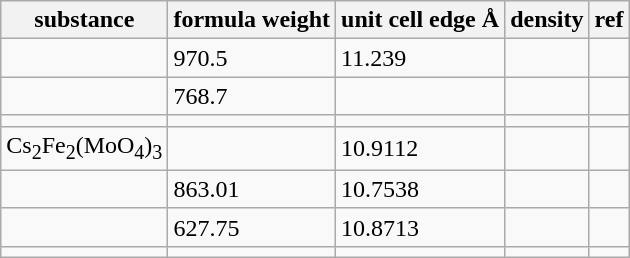<table class="wikitable">
<tr>
<th>substance</th>
<th>formula weight</th>
<th>unit cell edge Å</th>
<th>density</th>
<th>ref</th>
</tr>
<tr>
<td></td>
<td>970.5</td>
<td>11.239</td>
<td></td>
<td></td>
</tr>
<tr>
<td></td>
<td>768.7</td>
<td></td>
<td></td>
<td></td>
</tr>
<tr>
<td></td>
<td></td>
<td></td>
<td></td>
<td></td>
</tr>
<tr>
<td>Cs<sub>2</sub>Fe<sub>2</sub>(MoO<sub>4</sub>)<sub>3</sub></td>
<td></td>
<td>10.9112</td>
<td></td>
<td></td>
</tr>
<tr>
<td></td>
<td>863.01</td>
<td>10.7538</td>
<td></td>
<td></td>
</tr>
<tr>
<td></td>
<td>627.75</td>
<td>10.8713</td>
<td></td>
<td></td>
</tr>
<tr>
<td></td>
<td></td>
<td></td>
<td></td>
<td></td>
</tr>
</table>
